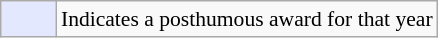<table class="wikitable" style="font-size:90%">
<tr>
<td bgcolor="#e4e8ff" width=30></td>
<td>Indicates a posthumous award for that year</td>
</tr>
</table>
